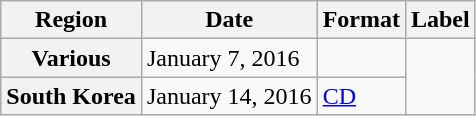<table class="wikitable plainrowheaders">
<tr>
<th>Region</th>
<th>Date</th>
<th>Format</th>
<th>Label</th>
</tr>
<tr>
<th scope="row">Various</th>
<td>January 7, 2016</td>
<td></td>
<td rowspan=2></td>
</tr>
<tr>
<th scope="row">South Korea</th>
<td>January 14, 2016</td>
<td><a href='#'>CD</a></td>
</tr>
</table>
